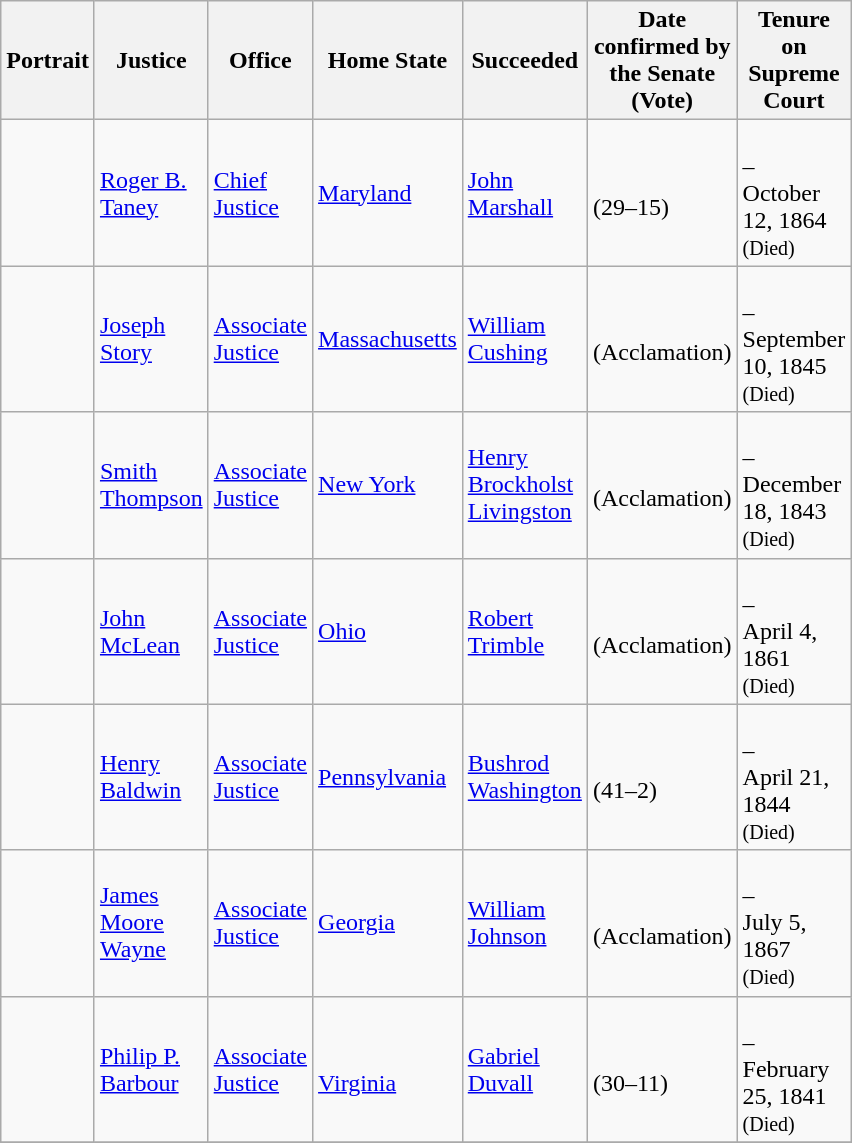<table class="wikitable sortable">
<tr>
<th scope="col" style="width: 10px;">Portrait</th>
<th scope="col" style="width: 10px;">Justice</th>
<th scope="col" style="width: 10px;">Office</th>
<th scope="col" style="width: 10px;">Home State</th>
<th scope="col" style="width: 10px;">Succeeded</th>
<th scope="col" style="width: 10px;">Date confirmed by the Senate<br>(Vote)</th>
<th scope="col" style="width: 10px;">Tenure on Supreme Court</th>
</tr>
<tr>
<td></td>
<td><a href='#'>Roger B. Taney</a></td>
<td><a href='#'>Chief Justice</a></td>
<td><a href='#'>Maryland</a></td>
<td><a href='#'>John Marshall</a></td>
<td><br>(29–15)</td>
<td><br>–<br>October 12, 1864<br><small>(Died)</small></td>
</tr>
<tr>
<td></td>
<td><a href='#'>Joseph Story</a><br></td>
<td><a href='#'>Associate Justice</a></td>
<td><a href='#'>Massachusetts</a></td>
<td><a href='#'>William Cushing</a></td>
<td><br>(Acclamation)</td>
<td><br>–<br>September 10, 1845<br><small>(Died)</small></td>
</tr>
<tr>
<td></td>
<td><a href='#'>Smith Thompson</a></td>
<td><a href='#'>Associate Justice</a></td>
<td><a href='#'>New York</a></td>
<td><a href='#'>Henry Brockholst Livingston</a></td>
<td><br>(Acclamation)</td>
<td><br>–<br>December 18, 1843<br><small>(Died)</small></td>
</tr>
<tr>
<td></td>
<td><a href='#'>John McLean</a></td>
<td><a href='#'>Associate Justice</a></td>
<td><a href='#'>Ohio</a></td>
<td><a href='#'>Robert Trimble</a></td>
<td><br>(Acclamation)</td>
<td><br>–<br>April 4, 1861<br><small>(Died)</small></td>
</tr>
<tr>
<td></td>
<td><a href='#'>Henry Baldwin</a></td>
<td><a href='#'>Associate Justice</a></td>
<td><a href='#'>Pennsylvania</a></td>
<td><a href='#'>Bushrod Washington</a></td>
<td><br>(41–2)</td>
<td><br>–<br>April 21, 1844<br><small>(Died)</small></td>
</tr>
<tr>
<td></td>
<td><a href='#'>James Moore Wayne</a></td>
<td><a href='#'>Associate Justice</a></td>
<td><a href='#'>Georgia</a></td>
<td><a href='#'>William Johnson</a></td>
<td><br>(Acclamation)</td>
<td><br>–<br>July 5, 1867<br><small>(Died)</small></td>
</tr>
<tr>
<td></td>
<td><a href='#'>Philip P. Barbour</a></td>
<td><a href='#'>Associate Justice</a></td>
<td><br><a href='#'>Virginia</a></td>
<td><a href='#'>Gabriel Duvall</a></td>
<td><br>(30–11)</td>
<td><br>–<br>February 25, 1841<br><small>(Died)</small></td>
</tr>
<tr>
</tr>
</table>
